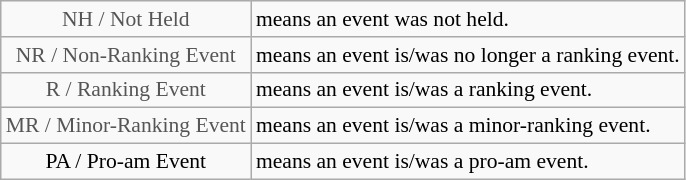<table class="wikitable" style="font-size:90%">
<tr>
<td style="text-align:center; color:#555555;" colspan="4">NH / Not Held</td>
<td>means an event was not held.</td>
</tr>
<tr>
<td style="text-align:center; color:#555555;" colspan="4">NR / Non-Ranking Event</td>
<td>means an event is/was no longer a ranking event.</td>
</tr>
<tr>
<td style="text-align:center; color:#555555;" colspan="4">R / Ranking Event</td>
<td>means an event is/was a ranking event.</td>
</tr>
<tr>
<td style="text-align:center; color:#555555;" colspan="4">MR / Minor-Ranking Event</td>
<td>means an event is/was a minor-ranking event.</td>
</tr>
<tr>
<td style="text-align:center; color::#555555;" colspan="4">PA / Pro-am Event</td>
<td>means an event is/was a pro-am event.</td>
</tr>
</table>
